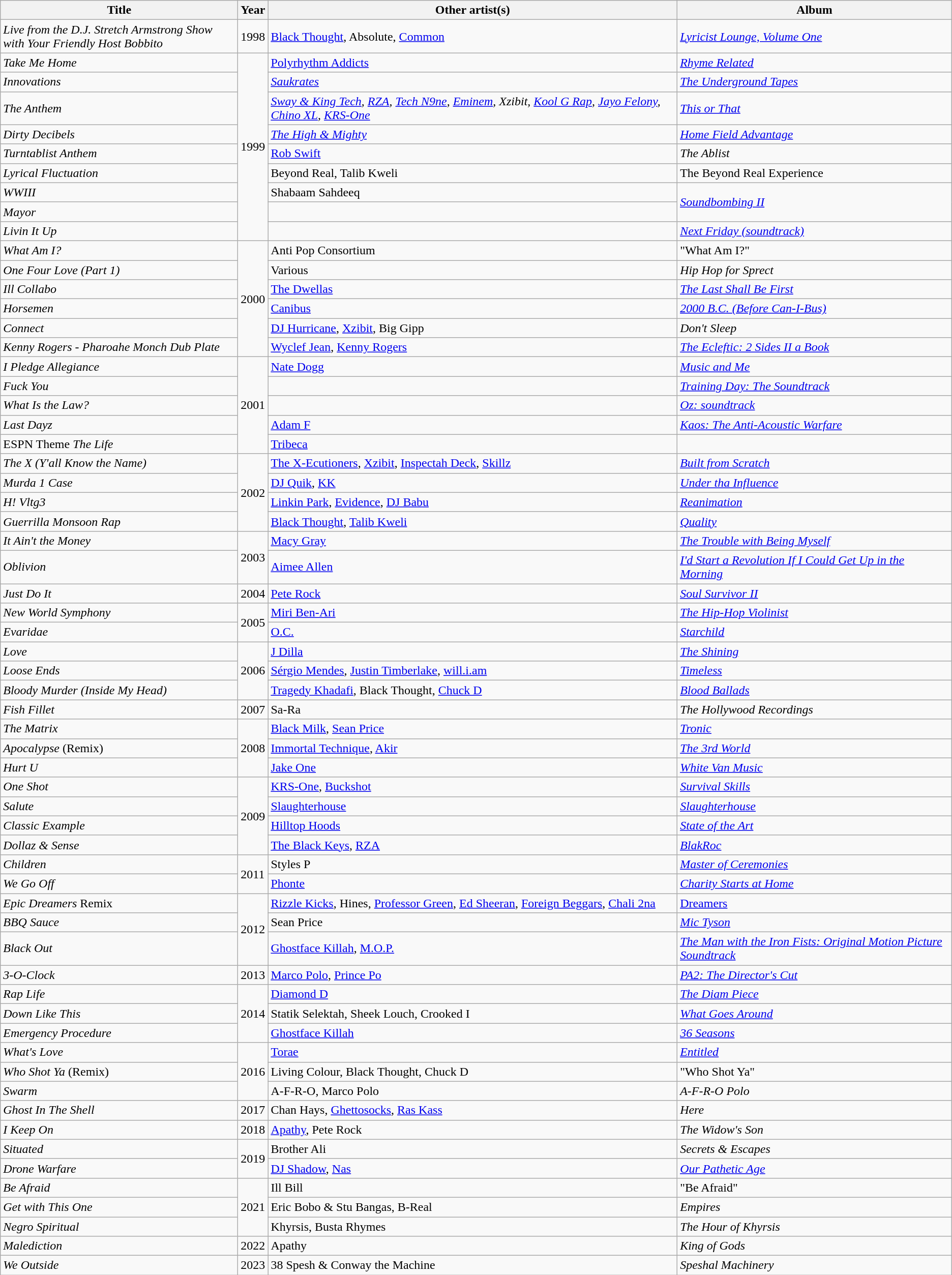<table class="wikitable plainrowheaders" style="text-align:left;">
<tr>
<th scope="col" style="width:19em;">Title</th>
<th scope="col">Year</th>
<th scope="col">Other artist(s)</th>
<th scope="col">Album</th>
</tr>
<tr>
<td><em>Live from the D.J. Stretch Armstrong Show with Your Friendly Host Bobbito</em></td>
<td>1998</td>
<td><a href='#'>Black Thought</a>, Absolute, <a href='#'>Common</a></td>
<td><em><a href='#'>Lyricist Lounge, Volume One</a></em></td>
</tr>
<tr>
<td><em>Take Me Home</em></td>
<td rowspan="9">1999</td>
<td><a href='#'>Polyrhythm Addicts</a></td>
<td><em><a href='#'>Rhyme Related</a></em></td>
</tr>
<tr>
<td><em>Innovations</em></td>
<td><em><a href='#'>Saukrates</a></em></td>
<td><em><a href='#'>The Underground Tapes</a></em></td>
</tr>
<tr>
<td><em>The Anthem</em></td>
<td><em><a href='#'>Sway & King Tech</a>, <a href='#'>RZA</a>, <a href='#'>Tech N9ne</a>, <a href='#'>Eminem</a>, Xzibit, <a href='#'>Kool G Rap</a>, <a href='#'>Jayo Felony</a>, <a href='#'>Chino XL</a>, <a href='#'>KRS-One</a></em></td>
<td><em><a href='#'>This or That</a></em></td>
</tr>
<tr>
<td><em>Dirty Decibels</em></td>
<td><em><a href='#'>The High & Mighty</a></em></td>
<td><em><a href='#'>Home Field Advantage</a></em></td>
</tr>
<tr>
<td><em>Turntablist Anthem</em></td>
<td><a href='#'>Rob Swift</a></td>
<td><em>The Ablist</em></td>
</tr>
<tr>
<td><em>Lyrical Fluctuation</em></td>
<td>Beyond Real, Talib Kweli</td>
<td>The Beyond Real Experience</td>
</tr>
<tr>
<td><em>WWIII</em></td>
<td>Shabaam Sahdeeq</td>
<td rowspan="2"><em><a href='#'>Soundbombing II</a></em></td>
</tr>
<tr>
<td><em>Mayor</em></td>
<td></td>
</tr>
<tr>
<td><em>Livin It Up</em></td>
<td></td>
<td><em><a href='#'>Next Friday (soundtrack)</a></em></td>
</tr>
<tr>
<td><em>What Am I?</em></td>
<td rowspan="6">2000</td>
<td>Anti Pop Consortium</td>
<td>"What Am I?"</td>
</tr>
<tr>
<td><em>One Four Love (Part 1)</em></td>
<td>Various</td>
<td><em>Hip Hop for Sprect</em></td>
</tr>
<tr>
<td><em>Ill Collabo</em></td>
<td><a href='#'>The Dwellas</a></td>
<td><em><a href='#'>The Last Shall Be First</a></em></td>
</tr>
<tr>
<td><em>Horsemen</em></td>
<td><a href='#'>Canibus</a></td>
<td><em><a href='#'>2000 B.C. (Before Can-I-Bus)</a></em></td>
</tr>
<tr>
<td><em>Connect</em></td>
<td><a href='#'>DJ Hurricane</a>, <a href='#'>Xzibit</a>, Big Gipp</td>
<td><em>Don't Sleep</em></td>
</tr>
<tr>
<td><em>Kenny Rogers - Pharoahe Monch Dub Plate</em></td>
<td><a href='#'>Wyclef Jean</a>, <a href='#'>Kenny Rogers</a></td>
<td><em><a href='#'>The Ecleftic: 2 Sides II a Book</a></em></td>
</tr>
<tr>
<td><em>I Pledge Allegiance</em></td>
<td rowspan="5">2001</td>
<td><a href='#'>Nate Dogg</a></td>
<td><em><a href='#'>Music and Me</a></em></td>
</tr>
<tr>
<td><em>Fuck You</em></td>
<td></td>
<td><em><a href='#'>Training Day: The Soundtrack</a></em></td>
</tr>
<tr>
<td><em>What Is the Law?</em></td>
<td></td>
<td><a href='#'><em>Oz: soundtrack</em></a></td>
</tr>
<tr>
<td><em>Last Dayz</em></td>
<td><a href='#'>Adam F</a></td>
<td><em><a href='#'>Kaos: The Anti-Acoustic Warfare</a></em></td>
</tr>
<tr>
<td>ESPN Theme <em>The Life</em></td>
<td><a href='#'>Tribeca</a></td>
<td></td>
</tr>
<tr>
<td><em>The X (Y'all Know the Name)</em></td>
<td rowspan="4">2002</td>
<td><a href='#'>The X-Ecutioners</a>, <a href='#'>Xzibit</a>, <a href='#'>Inspectah Deck</a>, <a href='#'>Skillz</a></td>
<td><em><a href='#'>Built from Scratch</a></em></td>
</tr>
<tr>
<td><em>Murda 1 Case</em></td>
<td><a href='#'>DJ Quik</a>, <a href='#'>KK</a></td>
<td><em><a href='#'>Under tha Influence</a></em></td>
</tr>
<tr>
<td><em>H! Vltg3</em></td>
<td><a href='#'>Linkin Park</a>, <a href='#'>Evidence</a>, <a href='#'>DJ Babu</a></td>
<td><em><a href='#'>Reanimation</a></em></td>
</tr>
<tr>
<td><em>Guerrilla Monsoon Rap</em></td>
<td><a href='#'>Black Thought</a>, <a href='#'>Talib Kweli</a></td>
<td><em><a href='#'>Quality</a></em></td>
</tr>
<tr>
<td><em>It Ain't the Money</em></td>
<td rowspan="2">2003</td>
<td><a href='#'>Macy Gray</a></td>
<td><em><a href='#'>The Trouble with Being Myself</a></em></td>
</tr>
<tr>
<td><em>Oblivion</em></td>
<td><a href='#'>Aimee Allen</a></td>
<td><em><a href='#'>I'd Start a Revolution If I Could Get Up in the Morning</a></em></td>
</tr>
<tr>
<td><em>Just Do It</em></td>
<td>2004</td>
<td><a href='#'>Pete Rock</a></td>
<td><em><a href='#'>Soul Survivor II</a></em></td>
</tr>
<tr>
<td><em>New World Symphony</em></td>
<td rowspan="2">2005</td>
<td><a href='#'>Miri Ben-Ari</a></td>
<td><em><a href='#'>The Hip-Hop Violinist</a></em></td>
</tr>
<tr>
<td><em>Evaridae</em></td>
<td><a href='#'>O.C.</a></td>
<td><em><a href='#'>Starchild</a></em></td>
</tr>
<tr>
<td><em>Love</em></td>
<td rowspan="3">2006</td>
<td><a href='#'>J Dilla</a></td>
<td><em><a href='#'>The Shining</a></em></td>
</tr>
<tr>
<td><em>Loose Ends</em></td>
<td><a href='#'>Sérgio Mendes</a>, <a href='#'>Justin Timberlake</a>, <a href='#'>will.i.am</a></td>
<td><em><a href='#'>Timeless</a></em></td>
</tr>
<tr>
<td><em>Bloody Murder (Inside My Head)</em></td>
<td><a href='#'>Tragedy Khadafi</a>, Black Thought, <a href='#'>Chuck D</a></td>
<td><em><a href='#'>Blood Ballads</a></em></td>
</tr>
<tr>
<td><em>Fish Fillet</em></td>
<td>2007</td>
<td>Sa-Ra</td>
<td><em>The Hollywood Recordings</em></td>
</tr>
<tr>
<td><em>The Matrix</em></td>
<td rowspan="3">2008</td>
<td><a href='#'>Black Milk</a>, <a href='#'>Sean Price</a></td>
<td><em><a href='#'>Tronic</a></em></td>
</tr>
<tr>
<td><em>Apocalypse</em> (Remix)</td>
<td><a href='#'>Immortal Technique</a>, <a href='#'>Akir</a></td>
<td><em><a href='#'>The 3rd World</a></em></td>
</tr>
<tr>
<td><em>Hurt U</em></td>
<td><a href='#'>Jake One</a></td>
<td><em><a href='#'>White Van Music</a></em></td>
</tr>
<tr>
<td><em>One Shot</em></td>
<td rowspan="4">2009</td>
<td><a href='#'>KRS-One</a>, <a href='#'>Buckshot</a></td>
<td><em><a href='#'>Survival Skills</a></em></td>
</tr>
<tr>
<td><em>Salute</em></td>
<td><a href='#'>Slaughterhouse</a></td>
<td><em><a href='#'>Slaughterhouse</a></em></td>
</tr>
<tr>
<td><em>Classic Example</em></td>
<td><a href='#'>Hilltop Hoods</a></td>
<td><em><a href='#'>State of the Art</a></em></td>
</tr>
<tr>
<td><em>Dollaz & Sense</em></td>
<td><a href='#'>The Black Keys</a>, <a href='#'>RZA</a></td>
<td><em><a href='#'>BlakRoc</a></em></td>
</tr>
<tr>
<td><em>Children</em></td>
<td rowspan="2">2011</td>
<td>Styles P</td>
<td><em><a href='#'>Master of Ceremonies</a></em></td>
</tr>
<tr>
<td><em>We Go Off</em></td>
<td><a href='#'>Phonte</a></td>
<td><em><a href='#'>Charity Starts at Home</a></em></td>
</tr>
<tr>
<td><em>Epic Dreamers</em> Remix</td>
<td rowspan="3">2012</td>
<td><a href='#'>Rizzle Kicks</a>, Hines, <a href='#'>Professor Green</a>, <a href='#'>Ed Sheeran</a>, <a href='#'>Foreign Beggars</a>, <a href='#'>Chali 2na</a></td>
<td><a href='#'>Dreamers</a></td>
</tr>
<tr>
<td><em>BBQ Sauce</em></td>
<td>Sean Price</td>
<td><em><a href='#'>Mic Tyson</a></em></td>
</tr>
<tr>
<td><em>Black Out</em></td>
<td><a href='#'>Ghostface Killah</a>, <a href='#'>M.O.P.</a></td>
<td><em><a href='#'>The Man with the Iron Fists: Original Motion Picture Soundtrack</a></em></td>
</tr>
<tr>
<td><em>3-O-Clock</em></td>
<td>2013</td>
<td><a href='#'>Marco Polo</a>, <a href='#'>Prince Po</a></td>
<td><em><a href='#'>PA2: The Director's Cut</a></em></td>
</tr>
<tr>
<td><em>Rap Life</em></td>
<td rowspan="3">2014</td>
<td><a href='#'>Diamond D</a></td>
<td><em><a href='#'>The Diam Piece</a></em></td>
</tr>
<tr>
<td><em>Down Like This</em></td>
<td>Statik Selektah, Sheek Louch, Crooked I</td>
<td><a href='#'><em>What Goes Around</em></a></td>
</tr>
<tr>
<td><em>Emergency Procedure</em></td>
<td><a href='#'>Ghostface Killah</a></td>
<td><em><a href='#'>36 Seasons</a></em></td>
</tr>
<tr>
<td><em>What's Love</em></td>
<td rowspan="3">2016</td>
<td><a href='#'>Torae</a></td>
<td><em><a href='#'>Entitled</a></em></td>
</tr>
<tr>
<td><em>Who Shot Ya</em> (Remix)</td>
<td>Living Colour, Black Thought, Chuck D</td>
<td>"Who Shot Ya"</td>
</tr>
<tr>
<td><em>Swarm</em></td>
<td>A-F-R-O, Marco Polo</td>
<td><em>A-F-R-O Polo</em></td>
</tr>
<tr>
<td><em>Ghost In The Shell</em></td>
<td>2017</td>
<td>Chan Hays, <a href='#'>Ghettosocks</a>, <a href='#'>Ras Kass</a></td>
<td><em>Here</em></td>
</tr>
<tr>
<td><em>I Keep On</em></td>
<td>2018</td>
<td><a href='#'>Apathy</a>, Pete Rock</td>
<td><em>The Widow's Son</em></td>
</tr>
<tr>
<td><em>Situated</em></td>
<td rowspan="2">2019</td>
<td>Brother Ali</td>
<td><em>Secrets & Escapes</em></td>
</tr>
<tr>
<td><em>Drone Warfare</em></td>
<td><a href='#'>DJ Shadow</a>, <a href='#'>Nas</a></td>
<td><em><a href='#'>Our Pathetic Age</a></em></td>
</tr>
<tr>
<td><em>Be Afraid</em></td>
<td rowspan="3">2021</td>
<td>Ill Bill</td>
<td>"Be Afraid"</td>
</tr>
<tr>
<td><em>Get with This One</em></td>
<td>Eric Bobo & Stu Bangas, B-Real</td>
<td><em>Empires</em></td>
</tr>
<tr>
<td><em>Negro Spiritual</em></td>
<td>Khyrsis, Busta Rhymes</td>
<td><em>The Hour of Khyrsis</em></td>
</tr>
<tr>
<td><em>Malediction</em></td>
<td>2022</td>
<td>Apathy</td>
<td><em>King of Gods</em></td>
</tr>
<tr>
<td><em>We Outside</em></td>
<td>2023</td>
<td>38 Spesh & Conway the Machine</td>
<td><em>Speshal Machinery</em></td>
</tr>
</table>
